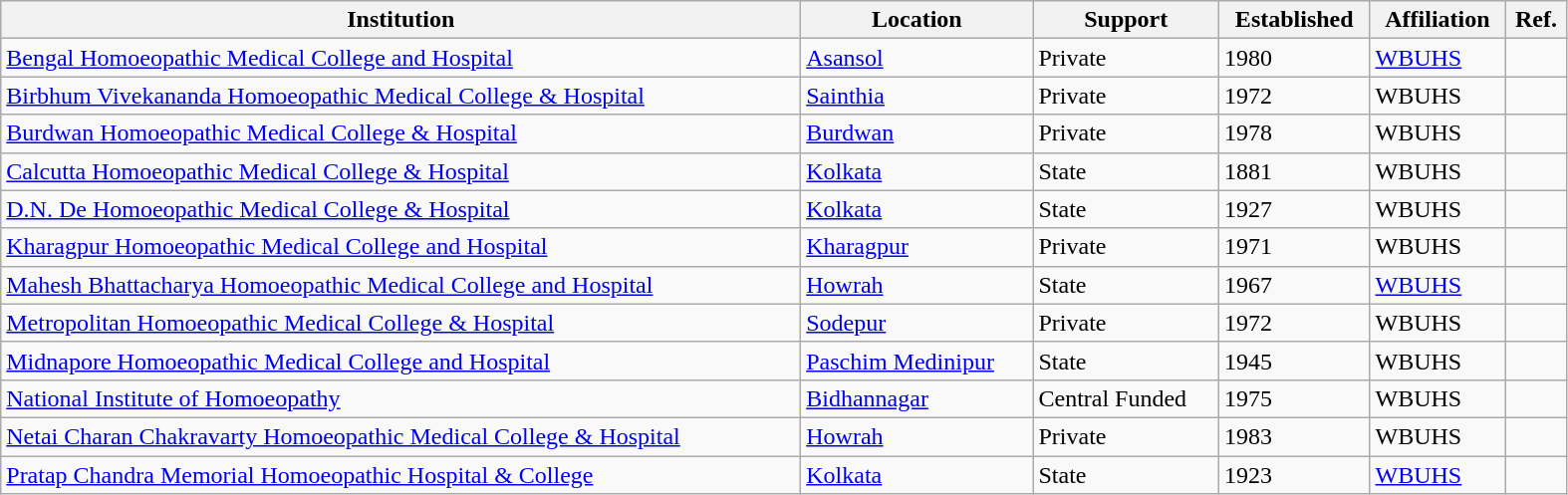<table class="wikitable sortable static-row-numbers sticky-header collapsible plainrowheaders" style="-align:left; width:83%;">
<tr>
<th>Institution</th>
<th>Location</th>
<th>Support</th>
<th>Established</th>
<th>Affiliation</th>
<th>Ref.</th>
</tr>
<tr>
<td><a href='#'>Bengal Homoeopathic Medical College and Hospital</a></td>
<td><a href='#'>Asansol</a></td>
<td>Private</td>
<td>1980</td>
<td><a href='#'>WBUHS</a></td>
<td></td>
</tr>
<tr>
<td><a href='#'>Birbhum Vivekananda Homoeopathic Medical College & Hospital</a></td>
<td><a href='#'>Sainthia</a></td>
<td>Private</td>
<td>1972</td>
<td>WBUHS</td>
<td></td>
</tr>
<tr>
<td><a href='#'>Burdwan Homoeopathic Medical College & Hospital</a></td>
<td><a href='#'>Burdwan</a></td>
<td>Private</td>
<td>1978</td>
<td>WBUHS</td>
<td></td>
</tr>
<tr>
<td><a href='#'>Calcutta Homoeopathic Medical College & Hospital</a></td>
<td><a href='#'>Kolkata</a></td>
<td>State</td>
<td>1881</td>
<td>WBUHS</td>
<td></td>
</tr>
<tr>
<td><a href='#'>D.N. De Homoeopathic Medical College & Hospital</a></td>
<td><a href='#'>Kolkata</a></td>
<td>State</td>
<td>1927</td>
<td>WBUHS</td>
<td></td>
</tr>
<tr>
<td><a href='#'>Kharagpur Homoeopathic Medical College and Hospital</a></td>
<td><a href='#'>Kharagpur</a></td>
<td>Private</td>
<td>1971</td>
<td>WBUHS</td>
<td></td>
</tr>
<tr>
<td><a href='#'>Mahesh Bhattacharya Homoeopathic Medical College and Hospital</a></td>
<td><a href='#'>Howrah</a></td>
<td>State</td>
<td>1967</td>
<td><a href='#'>WBUHS</a></td>
<td></td>
</tr>
<tr>
<td><a href='#'>Metropolitan Homoeopathic Medical College & Hospital</a></td>
<td><a href='#'>Sodepur</a></td>
<td>Private</td>
<td>1972</td>
<td>WBUHS</td>
<td></td>
</tr>
<tr>
<td><a href='#'>Midnapore Homoeopathic Medical College and Hospital</a></td>
<td><a href='#'>Paschim Medinipur</a></td>
<td>State</td>
<td>1945</td>
<td>WBUHS</td>
<td></td>
</tr>
<tr>
<td><a href='#'>National Institute of Homoeopathy</a></td>
<td><a href='#'>Bidhannagar</a></td>
<td>Central Funded</td>
<td>1975</td>
<td>WBUHS</td>
<td></td>
</tr>
<tr>
<td><a href='#'>Netai Charan Chakravarty Homoeopathic Medical College & Hospital</a></td>
<td><a href='#'>Howrah</a></td>
<td>Private</td>
<td>1983</td>
<td>WBUHS</td>
<td></td>
</tr>
<tr>
<td><a href='#'>Pratap Chandra Memorial Homoeopathic Hospital & College</a></td>
<td><a href='#'>Kolkata</a></td>
<td>State</td>
<td>1923</td>
<td><a href='#'>WBUHS</a></td>
<td></td>
</tr>
</table>
